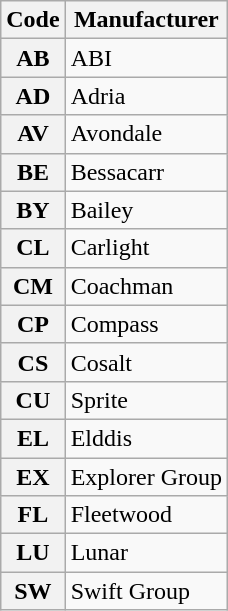<table class="wikitable">
<tr>
<th>Code</th>
<th>Manufacturer</th>
</tr>
<tr>
<th>AB</th>
<td>ABI</td>
</tr>
<tr>
<th>AD</th>
<td>Adria</td>
</tr>
<tr>
<th>AV</th>
<td>Avondale</td>
</tr>
<tr>
<th>BE</th>
<td>Bessacarr</td>
</tr>
<tr>
<th>BY</th>
<td>Bailey</td>
</tr>
<tr>
<th>CL</th>
<td>Carlight</td>
</tr>
<tr>
<th>CM</th>
<td>Coachman</td>
</tr>
<tr>
<th>CP</th>
<td>Compass</td>
</tr>
<tr>
<th>CS</th>
<td>Cosalt</td>
</tr>
<tr>
<th>CU</th>
<td>Sprite</td>
</tr>
<tr>
<th>EL</th>
<td>Elddis</td>
</tr>
<tr>
<th>EX</th>
<td>Explorer Group</td>
</tr>
<tr>
<th>FL</th>
<td>Fleetwood</td>
</tr>
<tr>
<th>LU</th>
<td>Lunar</td>
</tr>
<tr>
<th>SW</th>
<td>Swift Group</td>
</tr>
</table>
